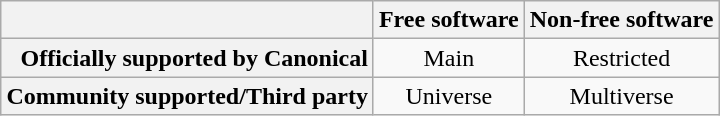<table class="wikitable" style="margin:auto; text-align:center;">
<tr>
<th></th>
<th>Free software</th>
<th>Non-free software</th>
</tr>
<tr>
<th style="text-align:right;">Officially supported by Canonical</th>
<td>Main</td>
<td>Restricted</td>
</tr>
<tr>
<th style="text-align:right;">Community supported/Third party</th>
<td>Universe</td>
<td>Multiverse</td>
</tr>
</table>
